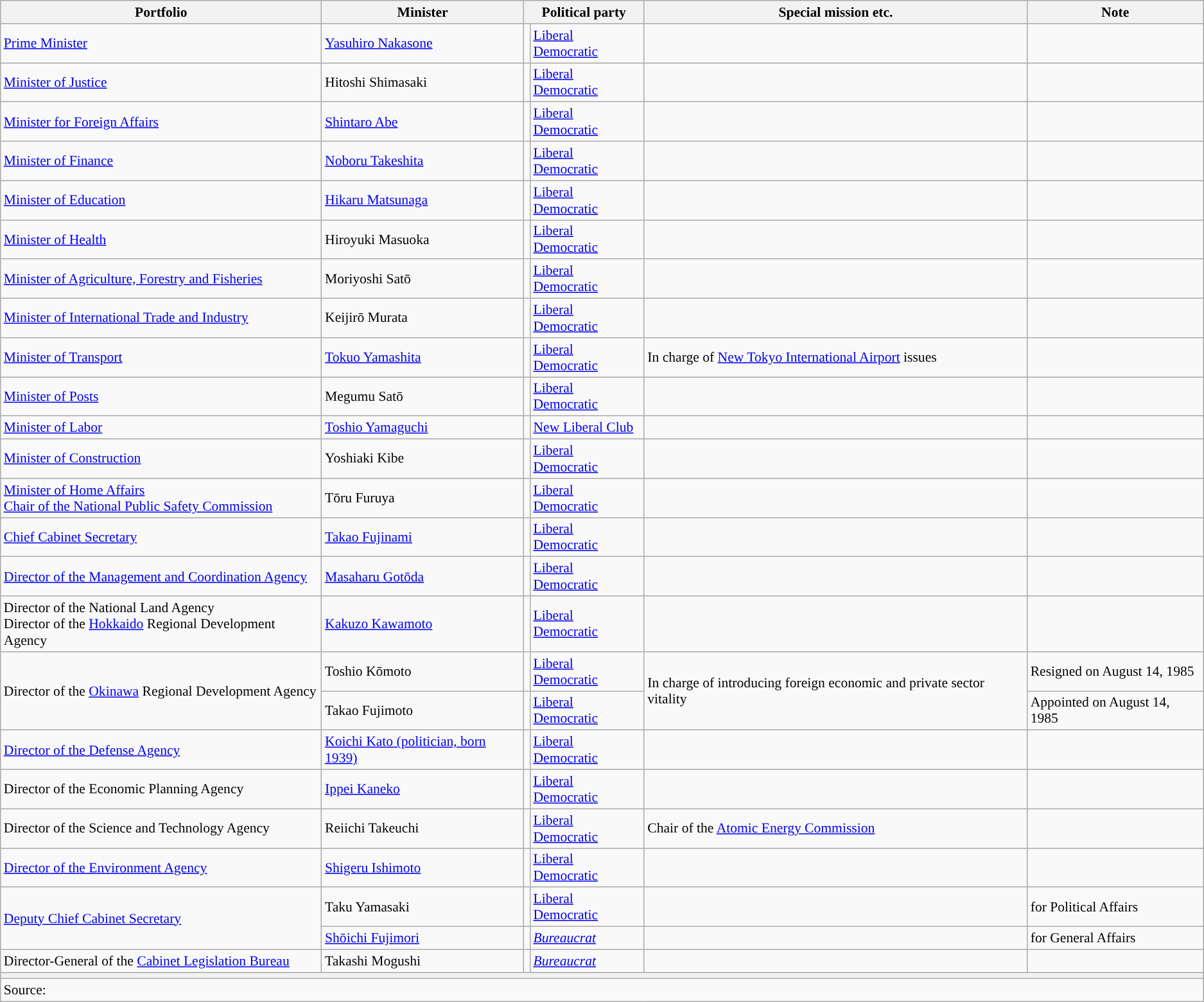<table class="wikitable unsortable" style="font-size: 90%;">
<tr>
<th scope="col">Portfolio</th>
<th scope="col">Minister</th>
<th colspan=2 scope="col">Political party</th>
<th scope="col">Special mission etc.</th>
<th scope="col">Note</th>
</tr>
<tr>
<td><a href='#'>Prime Minister</a></td>
<td><a href='#'>Yasuhiro Nakasone</a></td>
<td width="0.5%" style="background:"></td>
<td><a href='#'>Liberal Democratic</a></td>
<td></td>
<td></td>
</tr>
<tr>
<td><a href='#'>Minister of Justice</a></td>
<td>Hitoshi Shimasaki</td>
<td width="0.5%" style="background:"></td>
<td><a href='#'>Liberal Democratic</a></td>
<td></td>
<td></td>
</tr>
<tr>
<td><a href='#'>Minister for Foreign Affairs</a></td>
<td><a href='#'>Shintaro Abe</a></td>
<td width="0.5%" style="background:"></td>
<td><a href='#'>Liberal Democratic</a></td>
<td></td>
<td></td>
</tr>
<tr>
<td><a href='#'>Minister of Finance</a></td>
<td><a href='#'>Noboru Takeshita</a></td>
<td width="0.5%" style="background:"></td>
<td><a href='#'>Liberal Democratic</a></td>
<td></td>
<td></td>
</tr>
<tr>
<td><a href='#'>Minister of Education</a></td>
<td><a href='#'>Hikaru Matsunaga</a></td>
<td width="0.5%" style="background:"></td>
<td><a href='#'>Liberal Democratic</a></td>
<td></td>
<td></td>
</tr>
<tr>
<td><a href='#'>Minister of Health</a></td>
<td>Hiroyuki Masuoka</td>
<td width="0.5%" style="background:"></td>
<td><a href='#'>Liberal Democratic</a></td>
<td></td>
<td></td>
</tr>
<tr>
<td><a href='#'>Minister of Agriculture, Forestry and Fisheries</a></td>
<td>Moriyoshi Satō</td>
<td width="0.5%" style="background:"></td>
<td><a href='#'>Liberal Democratic</a></td>
<td></td>
<td></td>
</tr>
<tr>
<td><a href='#'>Minister of International Trade and Industry</a></td>
<td>Keijirō Murata</td>
<td width="0.5%" style="background:"></td>
<td><a href='#'>Liberal Democratic</a></td>
<td></td>
<td></td>
</tr>
<tr>
<td><a href='#'>Minister of Transport</a></td>
<td><a href='#'>Tokuo Yamashita</a></td>
<td width="0.5%" style="background:"></td>
<td><a href='#'>Liberal Democratic</a></td>
<td>In charge of <a href='#'>New Tokyo International Airport</a> issues</td>
<td></td>
</tr>
<tr>
<td><a href='#'>Minister of Posts</a></td>
<td>Megumu Satō</td>
<td width="0.5%" style="background:"></td>
<td><a href='#'>Liberal Democratic</a></td>
<td></td>
<td></td>
</tr>
<tr>
<td><a href='#'>Minister of Labor</a></td>
<td><a href='#'>Toshio Yamaguchi</a></td>
<td width="0.5%" style="background:"></td>
<td><a href='#'>New Liberal Club</a></td>
<td></td>
<td></td>
</tr>
<tr>
<td><a href='#'>Minister of Construction</a></td>
<td>Yoshiaki Kibe</td>
<td width="0.5%" style="background:"></td>
<td><a href='#'>Liberal Democratic</a></td>
<td></td>
<td></td>
</tr>
<tr>
<td><a href='#'>Minister of Home Affairs</a><br><a href='#'>Chair of the National Public Safety Commission</a></td>
<td>Tōru Furuya</td>
<td width="0.5%" style="background:"></td>
<td><a href='#'>Liberal Democratic</a></td>
<td></td>
<td></td>
</tr>
<tr>
<td><a href='#'>Chief Cabinet Secretary</a></td>
<td><a href='#'>Takao Fujinami</a></td>
<td width="0.5%" style="background:"></td>
<td><a href='#'>Liberal Democratic</a></td>
<td></td>
<td></td>
</tr>
<tr>
<td><a href='#'>Director of the Management and Coordination Agency</a></td>
<td><a href='#'>Masaharu Gotōda</a></td>
<td width="0.5%" style="background:"></td>
<td><a href='#'>Liberal Democratic</a></td>
<td></td>
<td></td>
</tr>
<tr>
<td>Director of the National Land Agency<br>Director of the <a href='#'>Hokkaido</a> Regional Development Agency</td>
<td><a href='#'>Kakuzo Kawamoto</a></td>
<td width="0.5%" style="background:"></td>
<td><a href='#'>Liberal Democratic</a></td>
<td></td>
<td></td>
</tr>
<tr>
<td rowspan=2>Director of the <a href='#'>Okinawa</a> Regional Development Agency</td>
<td>Toshio Kōmoto</td>
<td width="0.5%" style="background:"></td>
<td><a href='#'>Liberal Democratic</a></td>
<td rowspan=2>In charge of introducing foreign economic and private sector vitality</td>
<td>Resigned on August 14, 1985</td>
</tr>
<tr>
<td>Takao Fujimoto</td>
<td width="0.5%" style="background:"></td>
<td><a href='#'>Liberal Democratic</a></td>
<td>Appointed on August 14, 1985</td>
</tr>
<tr>
<td><a href='#'>Director of the Defense Agency</a></td>
<td><a href='#'>Koichi Kato (politician, born 1939)</a></td>
<td width="0.5%" style="background:"></td>
<td><a href='#'>Liberal Democratic</a></td>
<td></td>
<td></td>
</tr>
<tr>
<td>Director of the Economic Planning Agency</td>
<td><a href='#'>Ippei Kaneko</a></td>
<td width="0.5%" style="background:"></td>
<td><a href='#'>Liberal Democratic</a></td>
<td></td>
<td></td>
</tr>
<tr>
<td>Director of the Science and Technology Agency</td>
<td>Reiichi Takeuchi</td>
<td width="0.5%" style="background:"></td>
<td><a href='#'>Liberal Democratic</a></td>
<td>Chair of the <a href='#'>Atomic Energy Commission</a></td>
<td></td>
</tr>
<tr>
<td><a href='#'>Director of the Environment Agency</a></td>
<td><a href='#'>Shigeru Ishimoto</a></td>
<td width="0.5%" style="background:"></td>
<td><a href='#'>Liberal Democratic</a></td>
<td></td>
<td></td>
</tr>
<tr>
<td rowspan=2><a href='#'>Deputy Chief Cabinet Secretary</a></td>
<td>Taku Yamasaki</td>
<td width="0.5%" style="background:"></td>
<td><a href='#'>Liberal Democratic</a></td>
<td></td>
<td>for Political Affairs</td>
</tr>
<tr>
<td><a href='#'>Shōichi Fujimori</a></td>
<td width="0.5%" style="background:"></td>
<td><em><a href='#'>Bureaucrat</a></em></td>
<td></td>
<td>for General Affairs</td>
</tr>
<tr>
<td>Director-General of the <a href='#'>Cabinet Legislation Bureau</a></td>
<td>Takashi Mogushi</td>
<td width="0.5%" style="background:"></td>
<td><em><a href='#'>Bureaucrat</a></em></td>
<td></td>
<td></td>
</tr>
<tr>
<th colspan="6"></th>
</tr>
<tr>
<td colspan="6">Source:</td>
</tr>
</table>
